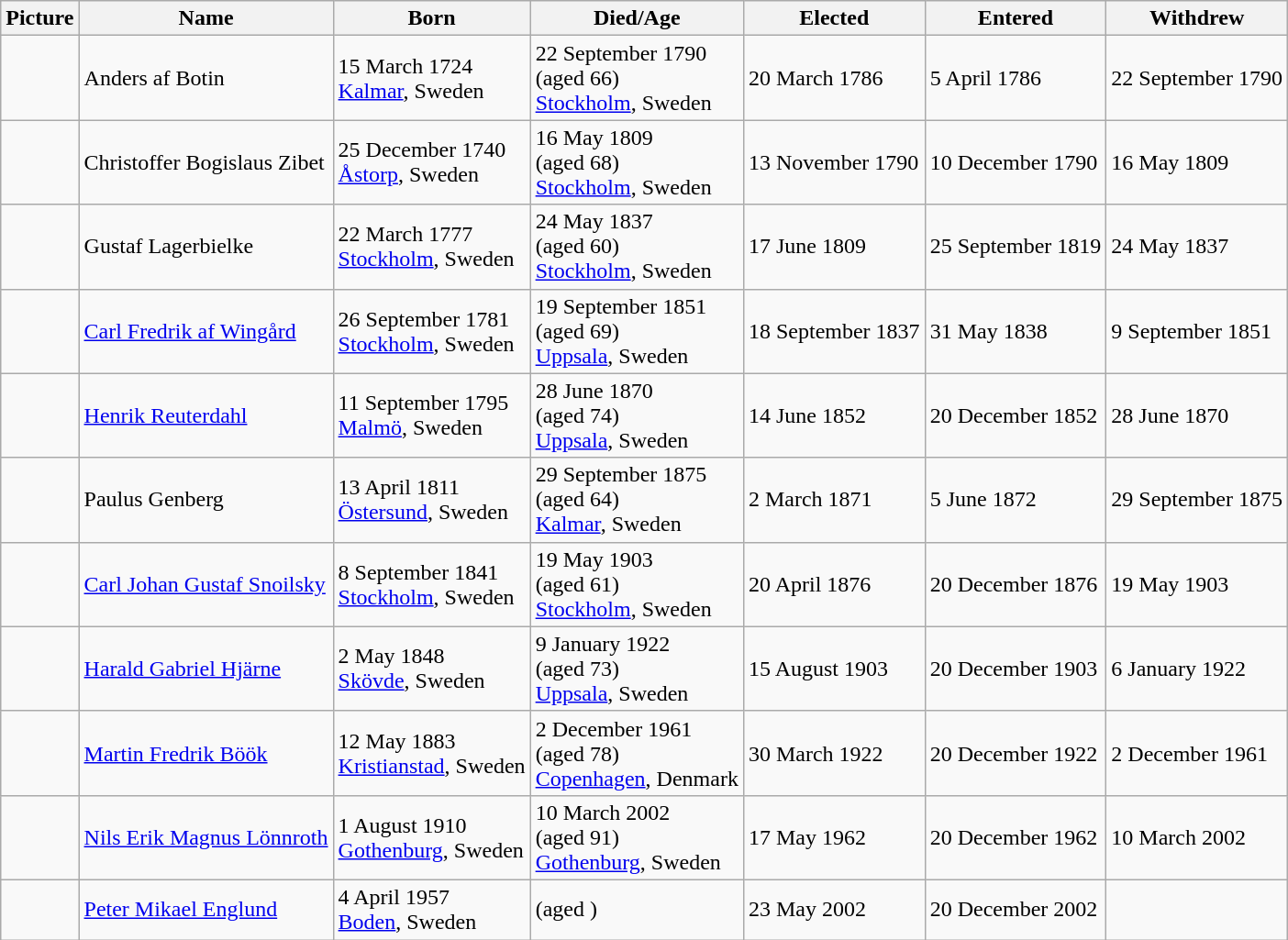<table class="wikitable sortable">
<tr>
<th>Picture</th>
<th>Name</th>
<th>Born</th>
<th>Died/Age</th>
<th>Elected</th>
<th>Entered</th>
<th>Withdrew</th>
</tr>
<tr>
<td></td>
<td>Anders af Botin</td>
<td>15 March 1724 <br> <a href='#'>Kalmar</a>, Sweden</td>
<td>22 September 1790 <br> (aged 66) <br> <a href='#'>Stockholm</a>, Sweden</td>
<td>20 March 1786</td>
<td>5 April 1786</td>
<td>22 September 1790</td>
</tr>
<tr>
<td></td>
<td>Christoffer Bogislaus Zibet</td>
<td>25 December 1740 <br> <a href='#'>Åstorp</a>, Sweden</td>
<td>16 May 1809 <br> (aged 68) <br> <a href='#'>Stockholm</a>, Sweden</td>
<td>13 November 1790</td>
<td>10 December 1790</td>
<td>16 May 1809</td>
</tr>
<tr>
<td></td>
<td>Gustaf Lagerbielke</td>
<td>22 March 1777 <br> <a href='#'>Stockholm</a>, Sweden</td>
<td>24 May 1837 <br> (aged 60) <br> <a href='#'>Stockholm</a>, Sweden</td>
<td>17 June 1809</td>
<td>25 September 1819</td>
<td>24 May 1837</td>
</tr>
<tr>
<td></td>
<td><a href='#'>Carl Fredrik af Wingård</a></td>
<td>26 September 1781 <br> <a href='#'>Stockholm</a>, Sweden</td>
<td>19 September 1851 <br> (aged 69) <br> <a href='#'>Uppsala</a>, Sweden</td>
<td>18 September 1837</td>
<td>31 May 1838</td>
<td>9 September 1851</td>
</tr>
<tr>
<td></td>
<td><a href='#'>Henrik Reuterdahl</a></td>
<td>11 September 1795 <br> <a href='#'>Malmö</a>, Sweden</td>
<td>28 June 1870 <br> (aged 74) <br> <a href='#'>Uppsala</a>, Sweden</td>
<td>14 June 1852</td>
<td>20 December 1852</td>
<td>28 June 1870</td>
</tr>
<tr>
<td></td>
<td>Paulus Genberg</td>
<td>13 April 1811 <br> <a href='#'>Östersund</a>, Sweden</td>
<td>29 September 1875 <br> (aged 64) <br> <a href='#'>Kalmar</a>, Sweden</td>
<td>2 March 1871</td>
<td>5 June 1872</td>
<td>29 September 1875</td>
</tr>
<tr>
<td></td>
<td><a href='#'>Carl Johan Gustaf Snoilsky</a></td>
<td>8 September 1841 <br> <a href='#'>Stockholm</a>, Sweden</td>
<td>19 May 1903 <br> (aged 61) <br> <a href='#'>Stockholm</a>, Sweden</td>
<td>20 April 1876</td>
<td>20 December 1876</td>
<td>19 May 1903</td>
</tr>
<tr>
<td></td>
<td><a href='#'>Harald Gabriel Hjärne</a></td>
<td>2 May 1848 <br> <a href='#'>Skövde</a>, Sweden</td>
<td>9 January 1922 <br> (aged 73) <br> <a href='#'>Uppsala</a>, Sweden</td>
<td>15 August 1903</td>
<td>20 December 1903</td>
<td>6 January 1922</td>
</tr>
<tr>
<td></td>
<td><a href='#'>Martin Fredrik Böök</a></td>
<td>12 May 1883 <br> <a href='#'>Kristianstad</a>, Sweden</td>
<td>2 December 1961 <br> (aged 78) <br> <a href='#'>Copenhagen</a>, Denmark</td>
<td>30 March 1922</td>
<td>20 December 1922</td>
<td>2 December 1961</td>
</tr>
<tr>
<td></td>
<td><a href='#'>Nils Erik Magnus Lönnroth</a></td>
<td>1 August 1910 <br> <a href='#'>Gothenburg</a>, Sweden</td>
<td>10 March 2002 <br> (aged 91) <br> <a href='#'>Gothenburg</a>, Sweden</td>
<td>17 May 1962</td>
<td>20 December 1962</td>
<td>10 March 2002</td>
</tr>
<tr>
<td></td>
<td><a href='#'>Peter Mikael Englund</a></td>
<td>4 April 1957 <br> <a href='#'>Boden</a>, Sweden</td>
<td>(aged )</td>
<td>23 May 2002</td>
<td>20 December 2002</td>
<td></td>
</tr>
</table>
